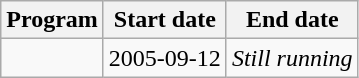<table class="wikitable" style="text-align:center" cellpadding="2">
<tr>
<th>Program</th>
<th>Start date</th>
<th>End date</th>
</tr>
<tr>
<td></td>
<td align="center">2005-09-12</td>
<td align="center"><em>Still running</em></td>
</tr>
</table>
